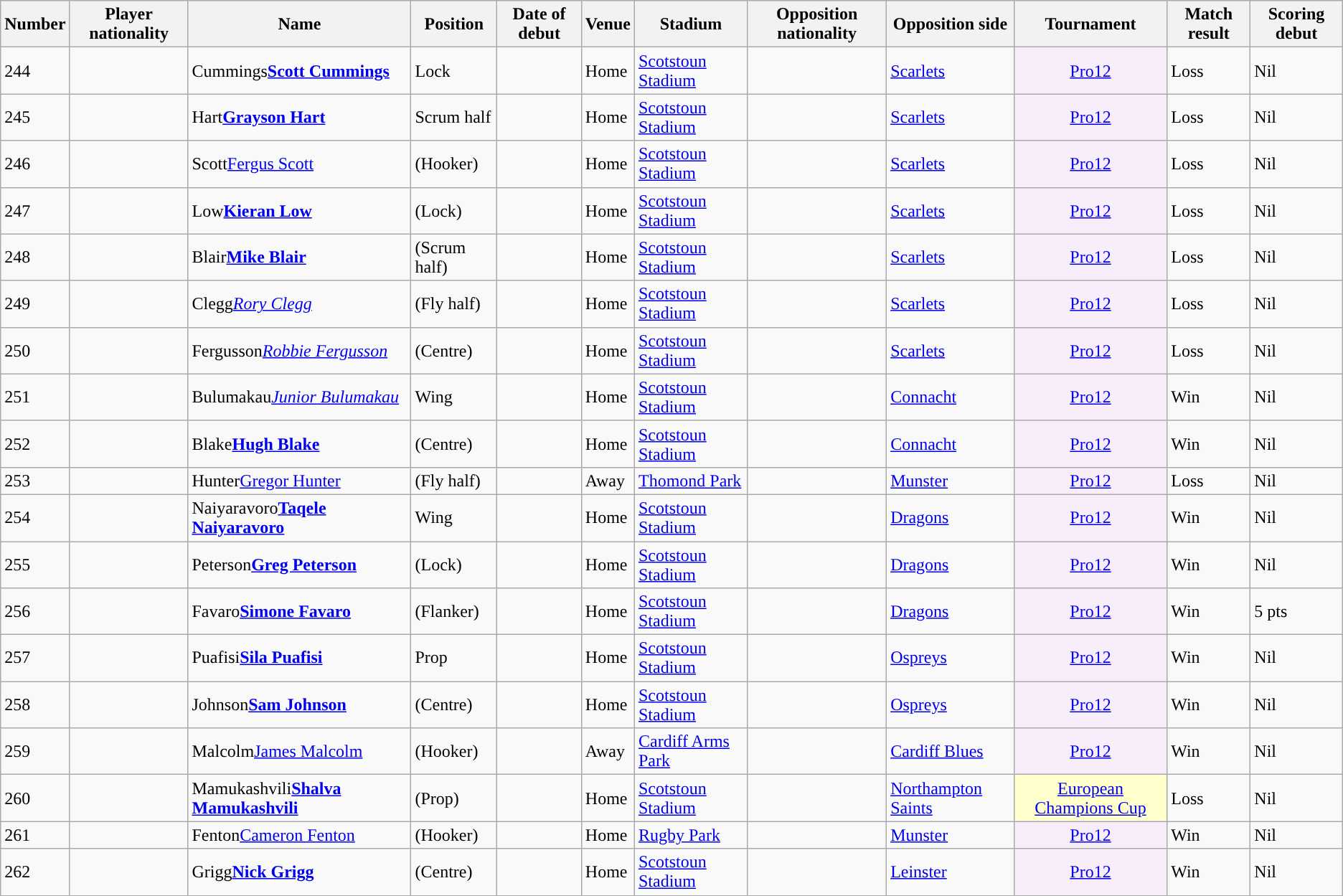<table class="sortable wikitable">
<tr>
<th data-sort-type="number">Number</th>
<th>Player nationality</th>
<th>Name</th>
<th>Position</th>
<th>Date of debut</th>
<th>Venue</th>
<th>Stadium</th>
<th>Opposition nationality</th>
<th>Opposition side</th>
<th>Tournament</th>
<th>Match result</th>
<th>Scoring debut</th>
</tr>
<tr>
<td>244</td>
<td style="text-align:center;"></td>
<td><span>Cummings</span><strong><a href='#'>Scott Cummings</a></strong></td>
<td>Lock</td>
<td></td>
<td>Home</td>
<td><a href='#'>Scotstoun Stadium</a></td>
<td style="text-align:center;"></td>
<td><a href='#'>Scarlets</a></td>
<td style="text-align:center; background:#F8EDFA;"><a href='#'>Pro12</a></td>
<td>Loss</td>
<td>Nil</td>
</tr>
<tr>
<td>245</td>
<td style="text-align:center;"></td>
<td><span>Hart</span><strong><a href='#'>Grayson Hart</a></strong></td>
<td>Scrum half</td>
<td></td>
<td>Home</td>
<td><a href='#'>Scotstoun Stadium</a></td>
<td style="text-align:center;"></td>
<td><a href='#'>Scarlets</a></td>
<td style="text-align:center; background:#F8EDFA;"><a href='#'>Pro12</a></td>
<td>Loss</td>
<td>Nil</td>
</tr>
<tr>
<td>246</td>
<td style="text-align:center;"></td>
<td><span>Scott</span><a href='#'>Fergus Scott</a></td>
<td>(Hooker)</td>
<td></td>
<td>Home</td>
<td><a href='#'>Scotstoun Stadium</a></td>
<td style="text-align:center;"></td>
<td><a href='#'>Scarlets</a></td>
<td style="text-align:center; background:#F8EDFA;"><a href='#'>Pro12</a></td>
<td>Loss</td>
<td>Nil</td>
</tr>
<tr>
<td>247</td>
<td style="text-align:center;"></td>
<td><span>Low</span><strong><a href='#'>Kieran Low</a></strong></td>
<td>(Lock)</td>
<td></td>
<td>Home</td>
<td><a href='#'>Scotstoun Stadium</a></td>
<td style="text-align:center;"></td>
<td><a href='#'>Scarlets</a></td>
<td style="text-align:center; background:#F8EDFA;"><a href='#'>Pro12</a></td>
<td>Loss</td>
<td>Nil</td>
</tr>
<tr>
<td>248</td>
<td style="text-align:center;"></td>
<td><span>Blair</span><strong><a href='#'>Mike Blair</a></strong></td>
<td>(Scrum half)</td>
<td></td>
<td>Home</td>
<td><a href='#'>Scotstoun Stadium</a></td>
<td style="text-align:center;"></td>
<td><a href='#'>Scarlets</a></td>
<td style="text-align:center; background:#F8EDFA;"><a href='#'>Pro12</a></td>
<td>Loss</td>
<td>Nil</td>
</tr>
<tr>
<td>249</td>
<td style="text-align:center;"></td>
<td><span>Clegg</span><em><a href='#'>Rory Clegg</a></em></td>
<td>(Fly half)</td>
<td></td>
<td>Home</td>
<td><a href='#'>Scotstoun Stadium</a></td>
<td style="text-align:center;"></td>
<td><a href='#'>Scarlets</a></td>
<td style="text-align:center; background:#F8EDFA;"><a href='#'>Pro12</a></td>
<td>Loss</td>
<td>Nil</td>
</tr>
<tr>
<td>250</td>
<td style="text-align:center;"></td>
<td><span>Fergusson</span><em><a href='#'>Robbie Fergusson</a></em></td>
<td>(Centre)</td>
<td></td>
<td>Home</td>
<td><a href='#'>Scotstoun Stadium</a></td>
<td style="text-align:center;"></td>
<td><a href='#'>Scarlets</a></td>
<td style="text-align:center; background:#F8EDFA;"><a href='#'>Pro12</a></td>
<td>Loss</td>
<td>Nil</td>
</tr>
<tr>
<td>251</td>
<td style="text-align:center;"></td>
<td><span>Bulumakau</span><em><a href='#'>Junior Bulumakau</a></em></td>
<td>Wing</td>
<td></td>
<td>Home</td>
<td><a href='#'>Scotstoun Stadium</a></td>
<td style="text-align:center;"></td>
<td><a href='#'>Connacht</a></td>
<td style="text-align:center; background:#F8EDFA;"><a href='#'>Pro12</a></td>
<td>Win</td>
<td>Nil</td>
</tr>
<tr>
<td>252</td>
<td style="text-align:center;"></td>
<td><span>Blake</span><strong><a href='#'>Hugh Blake</a></strong></td>
<td>(Centre)</td>
<td></td>
<td>Home</td>
<td><a href='#'>Scotstoun Stadium</a></td>
<td style="text-align:center;"></td>
<td><a href='#'>Connacht</a></td>
<td style="text-align:center; background:#F8EDFA;"><a href='#'>Pro12</a></td>
<td>Win</td>
<td>Nil</td>
</tr>
<tr>
<td>253</td>
<td style="text-align:center;"></td>
<td><span>Hunter</span><a href='#'>Gregor Hunter</a></td>
<td>(Fly half)</td>
<td></td>
<td>Away</td>
<td><a href='#'>Thomond Park</a></td>
<td style="text-align:center;"></td>
<td><a href='#'>Munster</a></td>
<td style="text-align:center; background:#F8EDFA;"><a href='#'>Pro12</a></td>
<td>Loss</td>
<td>Nil</td>
</tr>
<tr>
<td>254</td>
<td style="text-align:center;"></td>
<td><span>Naiyaravoro</span><strong><a href='#'>Taqele Naiyaravoro</a></strong></td>
<td>Wing</td>
<td></td>
<td>Home</td>
<td><a href='#'>Scotstoun Stadium</a></td>
<td style="text-align:center;"></td>
<td><a href='#'>Dragons</a></td>
<td style="text-align:center; background:#F8EDFA;"><a href='#'>Pro12</a></td>
<td>Win</td>
<td>Nil</td>
</tr>
<tr>
<td>255</td>
<td style="text-align:center;"></td>
<td><span>Peterson</span><strong><a href='#'>Greg Peterson</a></strong></td>
<td>(Lock)</td>
<td></td>
<td>Home</td>
<td><a href='#'>Scotstoun Stadium</a></td>
<td style="text-align:center;"></td>
<td><a href='#'>Dragons</a></td>
<td style="text-align:center; background:#F8EDFA;"><a href='#'>Pro12</a></td>
<td>Win</td>
<td>Nil</td>
</tr>
<tr>
<td>256</td>
<td style="text-align:center;"></td>
<td><span>Favaro</span><strong><a href='#'>Simone Favaro</a></strong></td>
<td>(Flanker)</td>
<td></td>
<td>Home</td>
<td><a href='#'>Scotstoun Stadium</a></td>
<td style="text-align:center;"></td>
<td><a href='#'>Dragons</a></td>
<td style="text-align:center; background:#F8EDFA;"><a href='#'>Pro12</a></td>
<td>Win</td>
<td>5 pts</td>
</tr>
<tr>
<td>257</td>
<td style="text-align:center;"></td>
<td><span>Puafisi</span><strong><a href='#'>Sila Puafisi</a></strong></td>
<td>Prop</td>
<td></td>
<td>Home</td>
<td><a href='#'>Scotstoun Stadium</a></td>
<td style="text-align:center;"></td>
<td><a href='#'>Ospreys</a></td>
<td style="text-align:center; background:#F8EDFA;"><a href='#'>Pro12</a></td>
<td>Win</td>
<td>Nil</td>
</tr>
<tr>
<td>258</td>
<td style="text-align:center;"></td>
<td><span>Johnson</span><strong><a href='#'>Sam Johnson</a></strong></td>
<td>(Centre)</td>
<td></td>
<td>Home</td>
<td><a href='#'>Scotstoun Stadium</a></td>
<td style="text-align:center;"></td>
<td><a href='#'>Ospreys</a></td>
<td style="text-align:center; background:#F8EDFA;"><a href='#'>Pro12</a></td>
<td>Win</td>
<td>Nil</td>
</tr>
<tr>
<td>259</td>
<td style="text-align:center;"></td>
<td><span>Malcolm</span><a href='#'>James Malcolm</a></td>
<td>(Hooker)</td>
<td></td>
<td>Away</td>
<td><a href='#'>Cardiff Arms Park</a></td>
<td style="text-align:center;"></td>
<td><a href='#'>Cardiff Blues</a></td>
<td style="text-align:center; background:#F8EDFA;"><a href='#'>Pro12</a></td>
<td>Win</td>
<td>Nil</td>
</tr>
<tr>
<td>260</td>
<td style="text-align:center;"></td>
<td><span>Mamukashvili</span><strong><a href='#'>Shalva Mamukashvili</a></strong></td>
<td>(Prop)</td>
<td></td>
<td>Home</td>
<td><a href='#'>Scotstoun Stadium</a></td>
<td style="text-align:center;"></td>
<td><a href='#'>Northampton Saints</a></td>
<td style="text-align:center; background:#ffffcc;"><a href='#'>European Champions Cup</a></td>
<td>Loss</td>
<td>Nil</td>
</tr>
<tr>
<td>261</td>
<td style="text-align:center;"></td>
<td><span>Fenton</span><a href='#'>Cameron Fenton</a></td>
<td>(Hooker)</td>
<td></td>
<td>Home</td>
<td><a href='#'>Rugby Park</a></td>
<td style="text-align:center;"></td>
<td><a href='#'>Munster</a></td>
<td style="text-align:center; background:#F8EDFA;"><a href='#'>Pro12</a></td>
<td>Win</td>
<td>Nil</td>
</tr>
<tr>
<td>262</td>
<td style="text-align:center;"></td>
<td><span>Grigg</span><strong><a href='#'>Nick Grigg</a></strong></td>
<td>(Centre)</td>
<td></td>
<td>Home</td>
<td><a href='#'>Scotstoun Stadium</a></td>
<td style="text-align:center;"></td>
<td><a href='#'>Leinster</a></td>
<td style="text-align:center; background:#F8EDFA;"><a href='#'>Pro12</a></td>
<td>Win</td>
<td>Nil</td>
</tr>
</table>
